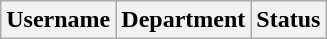<table class="wikitable">
<tr>
<th>Username</th>
<th>Department</th>
<th>Status</th>
</tr>
</table>
